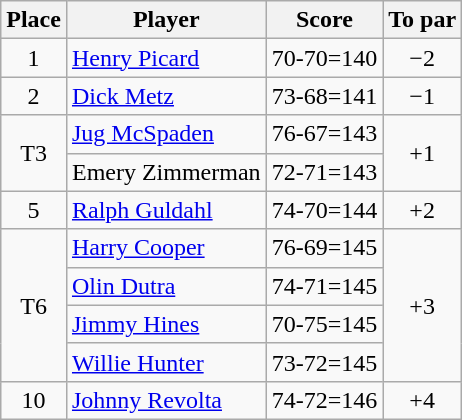<table class=wikitable>
<tr>
<th>Place</th>
<th>Player</th>
<th>Score</th>
<th>To par</th>
</tr>
<tr>
<td align=center>1</td>
<td> <a href='#'>Henry Picard</a></td>
<td>70-70=140</td>
<td align=center>−2</td>
</tr>
<tr>
<td align=center>2</td>
<td> <a href='#'>Dick Metz</a></td>
<td>73-68=141</td>
<td align=center>−1</td>
</tr>
<tr>
<td rowspan=2 align=center>T3</td>
<td> <a href='#'>Jug McSpaden</a></td>
<td>76-67=143</td>
<td rowspan=2 align=center>+1</td>
</tr>
<tr>
<td> Emery Zimmerman</td>
<td>72-71=143 </td>
</tr>
<tr>
<td align=center>5</td>
<td> <a href='#'>Ralph Guldahl</a></td>
<td>74-70=144</td>
<td align=center>+2</td>
</tr>
<tr>
<td rowspan=4 align=center>T6</td>
<td> <a href='#'>Harry Cooper</a></td>
<td>76-69=145</td>
<td rowspan=4 align=center>+3</td>
</tr>
<tr>
<td> <a href='#'>Olin Dutra</a></td>
<td>74-71=145</td>
</tr>
<tr>
<td> <a href='#'>Jimmy Hines</a></td>
<td>70-75=145</td>
</tr>
<tr>
<td> <a href='#'>Willie Hunter</a></td>
<td>73-72=145</td>
</tr>
<tr>
<td align=center>10</td>
<td> <a href='#'>Johnny Revolta</a></td>
<td>74-72=146</td>
<td align=center>+4</td>
</tr>
</table>
